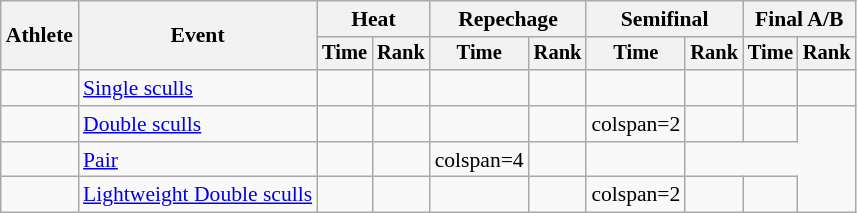<table class=wikitable style=font-size:90%;text-align:center>
<tr>
<th rowspan=2>Athlete</th>
<th rowspan=2>Event</th>
<th colspan=2>Heat</th>
<th colspan=2>Repechage</th>
<th colspan=2>Semifinal</th>
<th colspan=2>Final A/B</th>
</tr>
<tr style=font-size:95%>
<th>Time</th>
<th>Rank</th>
<th>Time</th>
<th>Rank</th>
<th>Time</th>
<th>Rank</th>
<th>Time</th>
<th>Rank</th>
</tr>
<tr>
<td align=left></td>
<td align=left><a href='#'>Single sculls</a></td>
<td></td>
<td></td>
<td></td>
<td></td>
<td></td>
<td></td>
<td></td>
<td></td>
</tr>
<tr>
<td align=left></td>
<td align=left><a href='#'>Double sculls</a></td>
<td></td>
<td></td>
<td></td>
<td></td>
<td>colspan=2 </td>
<td></td>
<td></td>
</tr>
<tr>
<td align=left></td>
<td align=left><a href='#'>Pair</a></td>
<td></td>
<td></td>
<td>colspan=4 </td>
<td></td>
<td></td>
</tr>
<tr>
<td align=left></td>
<td align=left><a href='#'>Lightweight Double sculls</a></td>
<td></td>
<td></td>
<td></td>
<td></td>
<td>colspan=2 </td>
<td></td>
<td></td>
</tr>
</table>
